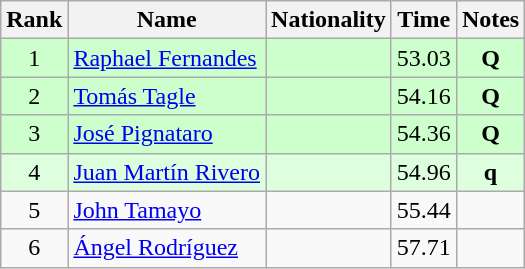<table class="wikitable sortable" style="text-align:center">
<tr>
<th>Rank</th>
<th>Name</th>
<th>Nationality</th>
<th>Time</th>
<th>Notes</th>
</tr>
<tr bgcolor=ccffcc>
<td align=center>1</td>
<td align=left><a href='#'>Raphael Fernandes</a></td>
<td align=left></td>
<td>53.03</td>
<td><strong>Q</strong></td>
</tr>
<tr bgcolor=ccffcc>
<td align=center>2</td>
<td align=left><a href='#'>Tomás Tagle</a></td>
<td align=left></td>
<td>54.16</td>
<td><strong>Q</strong></td>
</tr>
<tr bgcolor=ccffcc>
<td align=center>3</td>
<td align=left><a href='#'>José Pignataro</a></td>
<td align=left></td>
<td>54.36</td>
<td><strong>Q</strong></td>
</tr>
<tr bgcolor=ddffdd>
<td align=center>4</td>
<td align=left><a href='#'>Juan Martín Rivero</a></td>
<td align=left></td>
<td>54.96</td>
<td><strong>q</strong></td>
</tr>
<tr>
<td align=center>5</td>
<td align=left><a href='#'>John Tamayo</a></td>
<td align=left></td>
<td>55.44</td>
<td></td>
</tr>
<tr>
<td align=center>6</td>
<td align=left><a href='#'>Ángel Rodríguez</a></td>
<td align=left></td>
<td>57.71</td>
<td></td>
</tr>
</table>
